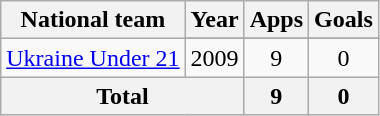<table class=wikitable style=text-align:center>
<tr>
<th>National team</th>
<th>Year</th>
<th>Apps</th>
<th>Goals</th>
</tr>
<tr>
<td rowspan=2><a href='#'>Ukraine Under 21</a></td>
</tr>
<tr>
<td>2009</td>
<td>9</td>
<td>0</td>
</tr>
<tr>
<th colspan=2>Total</th>
<th>9</th>
<th>0</th>
</tr>
</table>
